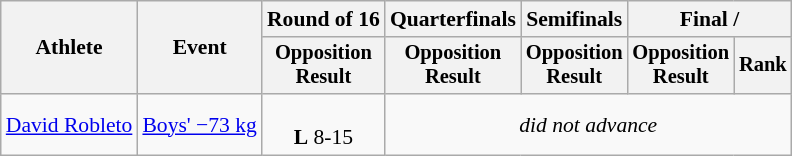<table class="wikitable" style="font-size:90%;">
<tr>
<th rowspan=2>Athlete</th>
<th rowspan=2>Event</th>
<th>Round of 16</th>
<th>Quarterfinals</th>
<th>Semifinals</th>
<th colspan=2>Final / </th>
</tr>
<tr style="font-size:95%">
<th>Opposition<br>Result</th>
<th>Opposition<br>Result</th>
<th>Opposition<br>Result</th>
<th>Opposition<br>Result</th>
<th>Rank</th>
</tr>
<tr align=center>
<td align=left><a href='#'>David Robleto</a></td>
<td align=left><a href='#'>Boys' −73 kg</a></td>
<td><br> <strong>L</strong> 8-15</td>
<td Colspan=4><em>did not advance</em></td>
</tr>
</table>
